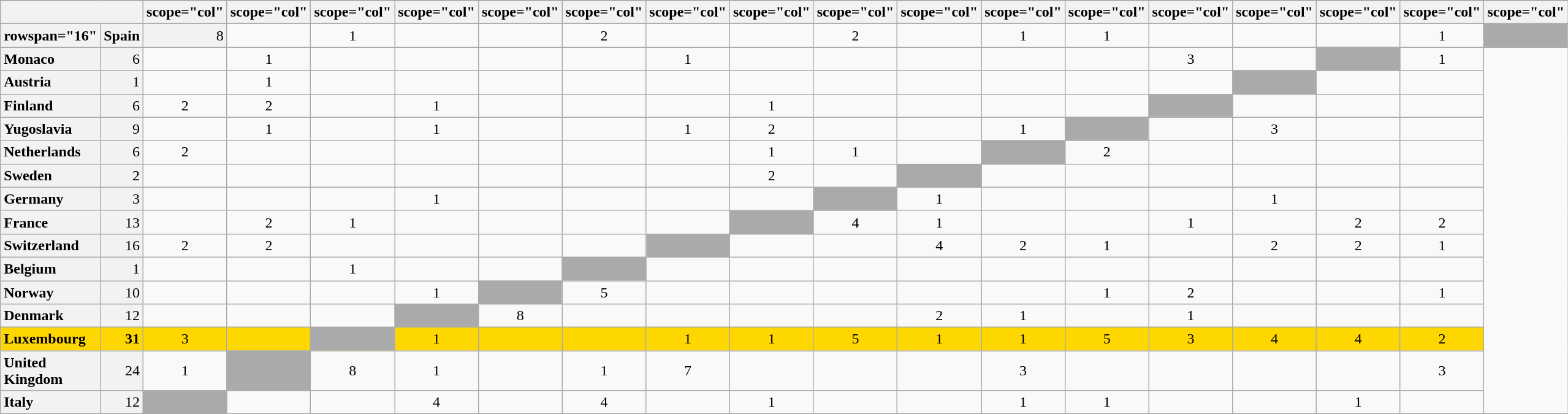<table class="wikitable plainrowheaders" style="text-align:center;">
<tr>
</tr>
<tr>
<th colspan="2"></th>
<th>scope="col" </th>
<th>scope="col" </th>
<th>scope="col" </th>
<th>scope="col" </th>
<th>scope="col" </th>
<th>scope="col" </th>
<th>scope="col" </th>
<th>scope="col" </th>
<th>scope="col" </th>
<th>scope="col" </th>
<th>scope="col" </th>
<th>scope="col" </th>
<th>scope="col" </th>
<th>scope="col" </th>
<th>scope="col" </th>
<th>scope="col" </th>
<th>scope="col" </th>
</tr>
<tr>
<th>rowspan="16" </th>
<th scope="row" style="text-align:left; background:#f2f2f2;">Spain</th>
<td style="text-align:right; background:#f2f2f2;">8</td>
<td></td>
<td>1</td>
<td></td>
<td></td>
<td>2</td>
<td></td>
<td></td>
<td>2</td>
<td></td>
<td>1</td>
<td>1</td>
<td></td>
<td></td>
<td></td>
<td>1</td>
<td style="text-align:left; background-color:#aaa"></td>
</tr>
<tr>
<th scope="row" style="text-align:left; background:#f2f2f2;">Monaco</th>
<td style="text-align:right; background:#f2f2f2;">6</td>
<td></td>
<td>1</td>
<td></td>
<td></td>
<td></td>
<td></td>
<td>1</td>
<td></td>
<td></td>
<td></td>
<td></td>
<td></td>
<td>3</td>
<td></td>
<td style="text-align:left; background-color:#aaa"></td>
<td>1</td>
</tr>
<tr>
<th scope="row" style="text-align:left; background:#f2f2f2;">Austria</th>
<td style="text-align:right; background:#f2f2f2;">1</td>
<td></td>
<td>1</td>
<td></td>
<td></td>
<td></td>
<td></td>
<td></td>
<td></td>
<td></td>
<td></td>
<td></td>
<td></td>
<td></td>
<td style="text-align:left; background-color:#aaa"></td>
<td></td>
<td></td>
</tr>
<tr>
<th scope="row" style="text-align:left; background:#f2f2f2;">Finland</th>
<td style="text-align:right; background:#f2f2f2;">6</td>
<td>2</td>
<td>2</td>
<td></td>
<td>1</td>
<td></td>
<td></td>
<td></td>
<td>1</td>
<td></td>
<td></td>
<td></td>
<td></td>
<td style="text-align:left; background-color:#aaa"></td>
<td></td>
<td></td>
<td></td>
</tr>
<tr>
<th scope="row" style="text-align:left; background:#f2f2f2;">Yugoslavia</th>
<td style="text-align:right; background:#f2f2f2;">9</td>
<td></td>
<td>1</td>
<td></td>
<td>1</td>
<td></td>
<td></td>
<td>1</td>
<td>2</td>
<td></td>
<td></td>
<td>1</td>
<td style="text-align:left; background-color:#aaa"></td>
<td></td>
<td>3</td>
<td></td>
<td></td>
</tr>
<tr>
<th scope="row" style="text-align:left; background:#f2f2f2;">Netherlands</th>
<td style="text-align:right; background:#f2f2f2;">6</td>
<td>2</td>
<td></td>
<td></td>
<td></td>
<td></td>
<td></td>
<td></td>
<td>1</td>
<td>1</td>
<td></td>
<td style="text-align:left; background-color:#aaa"></td>
<td>2</td>
<td></td>
<td></td>
<td></td>
<td></td>
</tr>
<tr>
<th scope="row" style="text-align:left; background:#f2f2f2;">Sweden</th>
<td style="text-align:right; background:#f2f2f2;">2</td>
<td></td>
<td></td>
<td></td>
<td></td>
<td></td>
<td></td>
<td></td>
<td>2</td>
<td></td>
<td style="text-align:left; background-color:#aaa"></td>
<td></td>
<td></td>
<td></td>
<td></td>
<td></td>
<td></td>
</tr>
<tr>
<th scope="row" style="text-align:left; background:#f2f2f2;">Germany</th>
<td style="text-align:right; background:#f2f2f2;">3</td>
<td></td>
<td></td>
<td></td>
<td>1</td>
<td></td>
<td></td>
<td></td>
<td></td>
<td style="text-align:left; background-color:#aaa"></td>
<td>1</td>
<td></td>
<td></td>
<td></td>
<td>1</td>
<td></td>
<td></td>
</tr>
<tr>
<th scope="row" style="text-align:left; background:#f2f2f2;">France</th>
<td style="text-align:right; background:#f2f2f2;">13</td>
<td></td>
<td>2</td>
<td>1</td>
<td></td>
<td></td>
<td></td>
<td></td>
<td style="text-align:left; background-color:#aaa"></td>
<td>4</td>
<td>1</td>
<td></td>
<td></td>
<td>1</td>
<td></td>
<td>2</td>
<td>2</td>
</tr>
<tr>
<th scope="row" style="text-align:left; background:#f2f2f2;">Switzerland</th>
<td style="text-align:right; background:#f2f2f2;">16</td>
<td>2</td>
<td>2</td>
<td></td>
<td></td>
<td></td>
<td></td>
<td style="text-align:left; background-color:#aaa"></td>
<td></td>
<td></td>
<td>4</td>
<td>2</td>
<td>1</td>
<td></td>
<td>2</td>
<td>2</td>
<td>1</td>
</tr>
<tr>
<th scope="row" style="text-align:left; background:#f2f2f2;">Belgium</th>
<td style="text-align:right; background:#f2f2f2;">1</td>
<td></td>
<td></td>
<td>1</td>
<td></td>
<td></td>
<td style="text-align:left; background-color:#aaa"></td>
<td></td>
<td></td>
<td></td>
<td></td>
<td></td>
<td></td>
<td></td>
<td></td>
<td></td>
<td></td>
</tr>
<tr>
<th scope="row" style="text-align:left; background:#f2f2f2;">Norway</th>
<td style="text-align:right; background:#f2f2f2;">10</td>
<td></td>
<td></td>
<td></td>
<td>1</td>
<td style="text-align:left; background-color:#aaa"></td>
<td>5</td>
<td></td>
<td></td>
<td></td>
<td></td>
<td></td>
<td>1</td>
<td>2</td>
<td></td>
<td></td>
<td>1</td>
</tr>
<tr>
<th scope="row" style="text-align:left; background:#f2f2f2;">Denmark</th>
<td style="text-align:right; background:#f2f2f2;">12</td>
<td></td>
<td></td>
<td></td>
<td style="text-align:left; background-color:#aaa"></td>
<td>8</td>
<td></td>
<td></td>
<td></td>
<td></td>
<td>2</td>
<td>1</td>
<td></td>
<td>1</td>
<td></td>
<td></td>
<td></td>
</tr>
<tr style="background:gold;">
<th scope="row" style="text-align:left; font-weight:bold; background:gold;">Luxembourg</th>
<td style="text-align:right; font-weight:bold;">31</td>
<td>3</td>
<td></td>
<td style="text-align:left; background-color:#aaa"></td>
<td>1</td>
<td></td>
<td></td>
<td>1</td>
<td>1</td>
<td>5</td>
<td>1</td>
<td>1</td>
<td>5</td>
<td>3</td>
<td>4</td>
<td>4</td>
<td>2</td>
</tr>
<tr>
<th scope="row" style="text-align:left; background:#f2f2f2;">United Kingdom</th>
<td style="text-align:right; background:#f2f2f2;">24</td>
<td>1</td>
<td style="text-align:left; background-color:#aaa"></td>
<td>8</td>
<td>1</td>
<td></td>
<td>1</td>
<td>7</td>
<td></td>
<td></td>
<td></td>
<td>3</td>
<td></td>
<td></td>
<td></td>
<td></td>
<td>3</td>
</tr>
<tr>
<th scope="row" style="text-align:left; background:#f2f2f2;">Italy</th>
<td style="text-align:right; background:#f2f2f2;">12</td>
<td style="text-align:left; background-color:#aaa"></td>
<td></td>
<td></td>
<td>4</td>
<td></td>
<td>4</td>
<td></td>
<td>1</td>
<td></td>
<td></td>
<td>1</td>
<td>1</td>
<td></td>
<td></td>
<td>1</td>
<td></td>
</tr>
</table>
